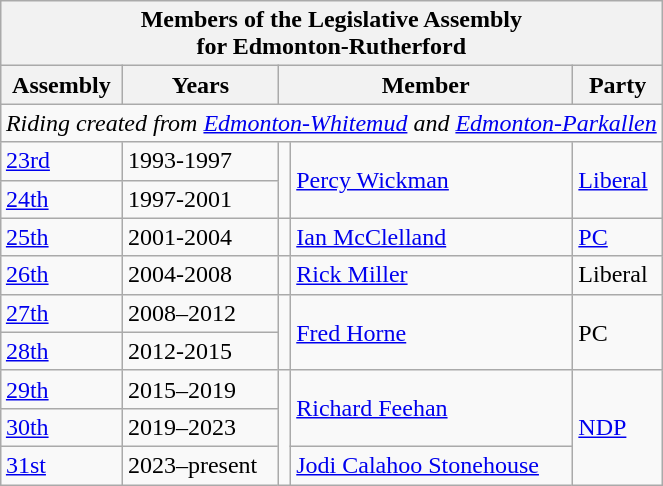<table class="wikitable" align=right>
<tr>
<th colspan=5>Members of the Legislative Assembly<br>for Edmonton-Rutherford</th>
</tr>
<tr>
<th>Assembly</th>
<th>Years</th>
<th colspan="2">Member</th>
<th>Party</th>
</tr>
<tr>
<td align="center" colspan=5><em>Riding created from <a href='#'>Edmonton-Whitemud</a> and <a href='#'>Edmonton-Parkallen</a></em></td>
</tr>
<tr>
<td><a href='#'>23rd</a></td>
<td>1993-1997</td>
<td rowspan=2 ></td>
<td rowspan=2><a href='#'>Percy Wickman</a></td>
<td rowspan=2><a href='#'>Liberal</a></td>
</tr>
<tr>
<td><a href='#'>24th</a></td>
<td>1997-2001</td>
</tr>
<tr>
<td><a href='#'>25th</a></td>
<td>2001-2004</td>
<td></td>
<td><a href='#'>Ian McClelland</a></td>
<td><a href='#'>PC</a></td>
</tr>
<tr>
<td><a href='#'>26th</a></td>
<td>2004-2008</td>
<td></td>
<td><a href='#'>Rick Miller</a></td>
<td>Liberal</td>
</tr>
<tr>
<td><a href='#'>27th</a></td>
<td>2008–2012</td>
<td rowspan=2 ></td>
<td rowspan=2><a href='#'>Fred Horne</a></td>
<td rowspan=2>PC</td>
</tr>
<tr>
<td><a href='#'>28th</a></td>
<td>2012-2015</td>
</tr>
<tr>
<td><a href='#'>29th</a></td>
<td>2015–2019</td>
<td rowspan=3 ></td>
<td rowspan=2><a href='#'>Richard Feehan</a></td>
<td rowspan=3><a href='#'>NDP</a></td>
</tr>
<tr>
<td><a href='#'>30th</a></td>
<td>2019–2023</td>
</tr>
<tr>
<td><a href='#'>31st</a></td>
<td>2023–present</td>
<td><a href='#'>Jodi Calahoo Stonehouse</a></td>
</tr>
</table>
